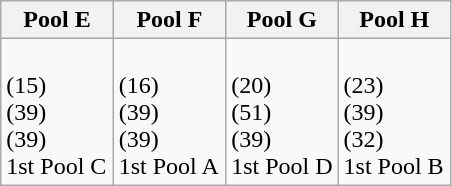<table class="wikitable">
<tr>
<th width=25%>Pool E</th>
<th width=25%>Pool F</th>
<th width=25%>Pool G</th>
<th width=25%>Pool H</th>
</tr>
<tr>
<td><br> (15)<br>
 (39)<br>
 (39)<br>
1st Pool C</td>
<td><br> (16)<br>
 (39)<br>
 (39)<br>
1st Pool A</td>
<td><br> (20)<br>
 (51)<br>
 (39)<br>
1st Pool D</td>
<td><br> (23)<br>
 (39)<br>
 (32)<br>
1st Pool B</td>
</tr>
</table>
